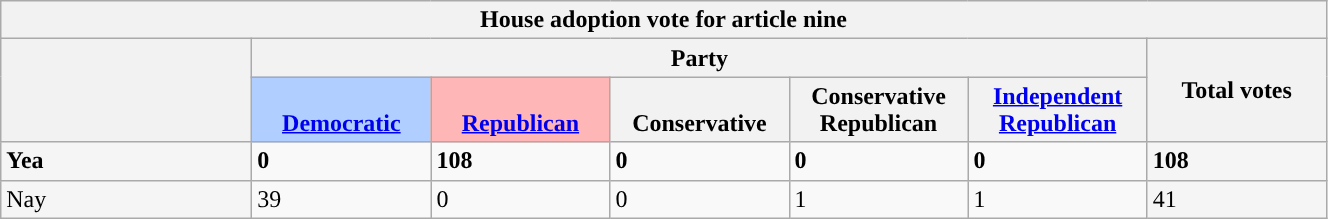<table class="wikitable">
<tr>
<th colspan=7>House adoption vote for article nine</th>
</tr>
<tr>
<th rowspan=2></th>
<th colspan=5>Party</th>
<th rowspan=2>Total votes</th>
</tr>
<tr style="vertical-align:bottom;">
<th style="background:#b0ceff;"><a href='#'>Democratic</a></th>
<th style="background:#ffb6b6;"><a href='#'>Republican</a></th>
<th>Conservative</th>
<th>Conservative Republican</th>
<th><a href='#'>Independent Republican</a></th>
</tr>
<tr>
<td style="width: 10em; background:#F5F5F5"><strong>Yea</strong></td>
<td style="width: 7em;"><strong>0</strong></td>
<td style="width: 7em;"><strong>108</strong></td>
<td style="width: 7em;"><strong>0</strong></td>
<td style="width: 7em;"><strong>0</strong></td>
<td style="width: 7em;"><strong>0</strong></td>
<td style="width: 7em; background:#F5F5F5"><strong>108</strong></td>
</tr>
<tr>
<td style="background:#F5F5F5">Nay</td>
<td>39</td>
<td>0</td>
<td>0</td>
<td>1</td>
<td>1</td>
<td style="background:#F5F5F5">41</td>
</tr>
</table>
